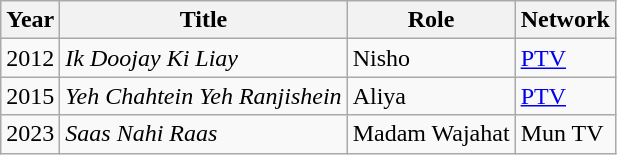<table class="wikitable sortable plainrowheaders">
<tr style="text-align:center;">
<th scope="col">Year</th>
<th scope="col">Title</th>
<th scope="col">Role</th>
<th scope="col">Network</th>
</tr>
<tr>
<td>2012</td>
<td><em>Ik Doojay Ki Liay</em></td>
<td>Nisho</td>
<td><a href='#'>PTV</a></td>
</tr>
<tr>
<td>2015</td>
<td><em>Yeh Chahtein Yeh Ranjishein</em></td>
<td>Aliya</td>
<td><a href='#'>PTV</a></td>
</tr>
<tr>
<td>2023</td>
<td><em>Saas Nahi Raas</em></td>
<td>Madam Wajahat</td>
<td>Mun TV</td>
</tr>
</table>
